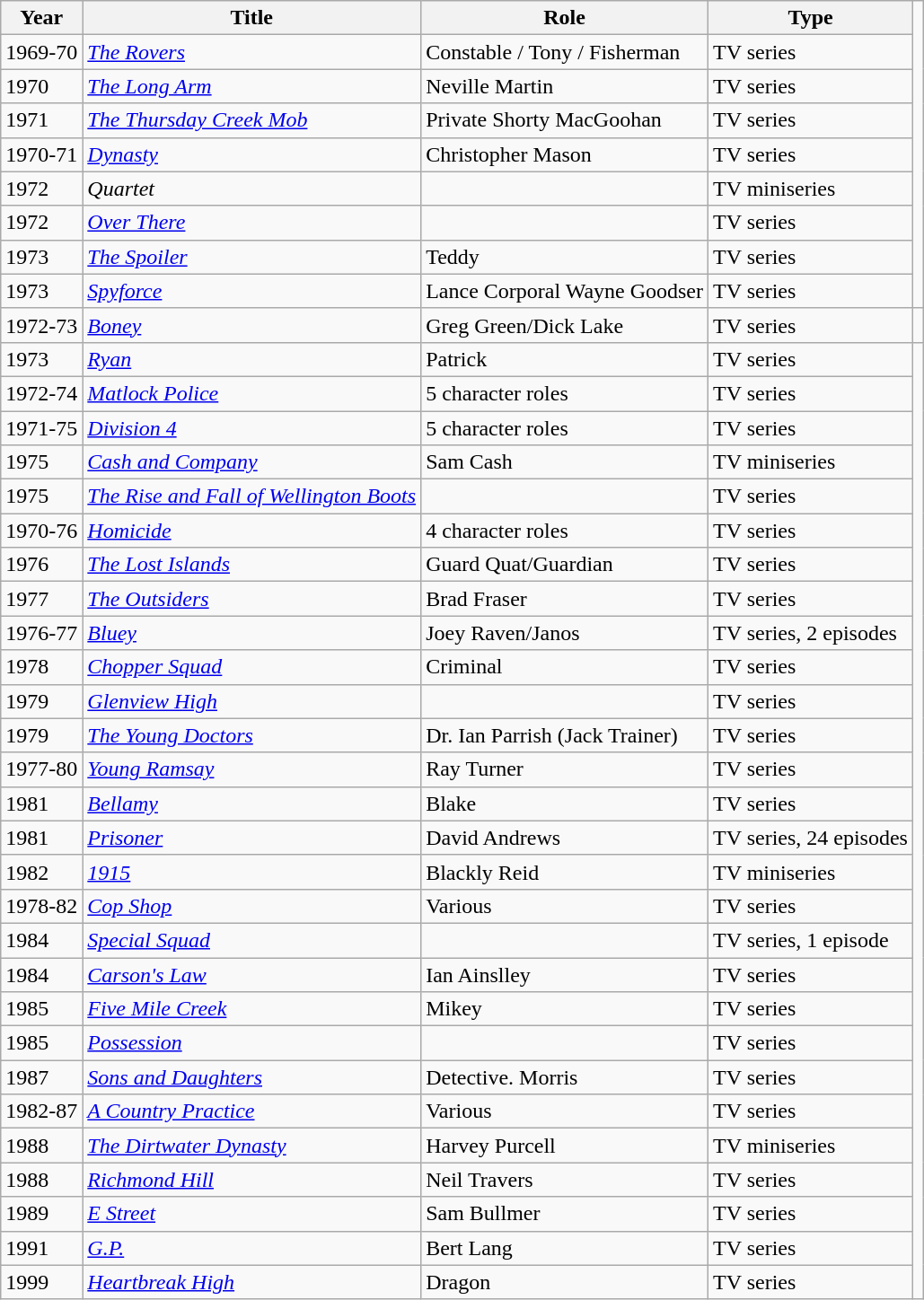<table class="wikitable">
<tr>
<th>Year</th>
<th>Title</th>
<th>Role</th>
<th>Type</th>
</tr>
<tr>
<td>1969-70</td>
<td><em><a href='#'>The Rovers</a></em></td>
<td>Constable / Tony / Fisherman</td>
<td>TV series</td>
</tr>
<tr>
<td>1970</td>
<td><em><a href='#'>The Long Arm</a></em></td>
<td>Neville Martin</td>
<td>TV series</td>
</tr>
<tr>
<td>1971</td>
<td><em><a href='#'>The Thursday Creek Mob</a></em></td>
<td>Private Shorty MacGoohan</td>
<td>TV series</td>
</tr>
<tr>
<td>1970-71</td>
<td><em><a href='#'>Dynasty</a></em></td>
<td>Christopher Mason</td>
<td>TV series</td>
</tr>
<tr>
<td>1972</td>
<td><em>Quartet</em></td>
<td></td>
<td>TV miniseries</td>
</tr>
<tr>
<td>1972</td>
<td><em><a href='#'>Over There</a></em></td>
<td></td>
<td>TV series</td>
</tr>
<tr>
<td>1973</td>
<td><em><a href='#'>The Spoiler</a></em></td>
<td>Teddy</td>
<td>TV series</td>
</tr>
<tr>
<td>1973</td>
<td><em><a href='#'>Spyforce</a></em></td>
<td>Lance Corporal Wayne Goodser</td>
<td>TV series</td>
</tr>
<tr>
<td>1972-73</td>
<td><em><a href='#'>Boney</a></em></td>
<td>Greg Green/Dick Lake</td>
<td>TV series</td>
<td></td>
</tr>
<tr>
<td>1973</td>
<td><em><a href='#'>Ryan</a></em></td>
<td>Patrick</td>
<td>TV series</td>
</tr>
<tr>
<td>1972-74</td>
<td><em><a href='#'>Matlock Police</a></em></td>
<td>5 character roles</td>
<td>TV series</td>
</tr>
<tr>
<td>1971-75</td>
<td><em><a href='#'>Division 4</a></em></td>
<td>5 character roles</td>
<td>TV series</td>
</tr>
<tr>
<td>1975</td>
<td><em><a href='#'>Cash and Company</a></em></td>
<td>Sam Cash</td>
<td>TV miniseries</td>
</tr>
<tr>
<td>1975</td>
<td><em><a href='#'>The Rise and Fall of Wellington Boots</a></em></td>
<td></td>
<td>TV series</td>
</tr>
<tr>
<td>1970-76</td>
<td><em><a href='#'>Homicide</a></em></td>
<td>4 character roles</td>
<td>TV series</td>
</tr>
<tr>
<td>1976</td>
<td><em><a href='#'>The Lost Islands</a></em></td>
<td>Guard Quat/Guardian</td>
<td>TV series</td>
</tr>
<tr>
<td>1977</td>
<td><em><a href='#'>The Outsiders</a></em></td>
<td>Brad Fraser</td>
<td>TV series</td>
</tr>
<tr>
<td>1976-77</td>
<td><em><a href='#'>Bluey</a></em></td>
<td>Joey Raven/Janos</td>
<td>TV series, 2 episodes</td>
</tr>
<tr>
<td>1978</td>
<td><em><a href='#'>Chopper Squad</a></em></td>
<td>Criminal</td>
<td>TV series</td>
</tr>
<tr>
<td>1979</td>
<td><em><a href='#'>Glenview High</a></em></td>
<td></td>
<td>TV series</td>
</tr>
<tr>
<td>1979</td>
<td><em><a href='#'>The Young Doctors</a></em></td>
<td>Dr. Ian Parrish (Jack Trainer)</td>
<td>TV series</td>
</tr>
<tr>
<td>1977-80</td>
<td><em><a href='#'>Young Ramsay</a></em></td>
<td>Ray Turner</td>
<td>TV series</td>
</tr>
<tr>
<td>1981</td>
<td><em><a href='#'>Bellamy</a></em></td>
<td>Blake</td>
<td>TV series</td>
</tr>
<tr>
<td>1981</td>
<td><em><a href='#'>Prisoner</a></em></td>
<td>David Andrews</td>
<td>TV series, 24 episodes</td>
</tr>
<tr>
<td>1982</td>
<td><em><a href='#'>1915</a></em></td>
<td>Blackly Reid</td>
<td>TV miniseries</td>
</tr>
<tr>
<td>1978-82</td>
<td><em><a href='#'>Cop Shop</a></em></td>
<td>Various</td>
<td>TV series</td>
</tr>
<tr>
<td>1984</td>
<td><em><a href='#'>Special Squad</a></em></td>
<td></td>
<td>TV series, 1 episode</td>
</tr>
<tr>
<td>1984</td>
<td><em><a href='#'>Carson's Law</a></em></td>
<td>Ian Ainslley</td>
<td>TV series</td>
</tr>
<tr>
<td>1985</td>
<td><em><a href='#'>Five Mile Creek</a></em></td>
<td>Mikey</td>
<td>TV series</td>
</tr>
<tr>
<td>1985</td>
<td><em><a href='#'>Possession</a></em></td>
<td></td>
<td>TV series</td>
</tr>
<tr>
<td>1987</td>
<td><em><a href='#'>Sons and Daughters</a></em></td>
<td>Detective. Morris</td>
<td>TV series</td>
</tr>
<tr>
<td>1982-87</td>
<td><em><a href='#'>A Country Practice</a></em></td>
<td>Various</td>
<td>TV series</td>
</tr>
<tr>
<td>1988</td>
<td><em><a href='#'>The Dirtwater Dynasty</a></em></td>
<td>Harvey Purcell</td>
<td>TV miniseries</td>
</tr>
<tr>
<td>1988</td>
<td><em><a href='#'>Richmond Hill</a></em></td>
<td>Neil Travers</td>
<td>TV series</td>
</tr>
<tr>
<td>1989</td>
<td><em><a href='#'>E Street</a></em></td>
<td>Sam Bullmer</td>
<td>TV series</td>
</tr>
<tr>
<td>1991</td>
<td><em><a href='#'>G.P.</a></em></td>
<td>Bert Lang</td>
<td>TV series</td>
</tr>
<tr>
<td>1999</td>
<td><em><a href='#'>Heartbreak High</a></em></td>
<td>Dragon</td>
<td>TV series</td>
</tr>
</table>
